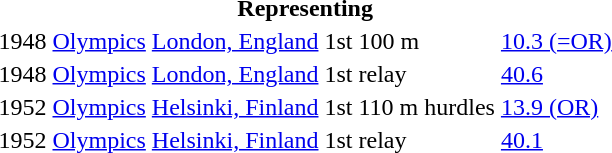<table>
<tr>
<th colspan="6">Representing </th>
</tr>
<tr>
<td>1948</td>
<td><a href='#'>Olympics</a></td>
<td><a href='#'>London, England</a></td>
<td>1st</td>
<td>100 m</td>
<td><a href='#'>10.3 (=OR)</a></td>
</tr>
<tr>
<td>1948</td>
<td><a href='#'>Olympics</a></td>
<td><a href='#'>London, England</a></td>
<td>1st</td>
<td> relay</td>
<td><a href='#'>40.6</a></td>
</tr>
<tr>
<td>1952</td>
<td><a href='#'>Olympics</a></td>
<td><a href='#'>Helsinki, Finland</a></td>
<td>1st</td>
<td>110 m hurdles</td>
<td><a href='#'>13.9 (OR)</a></td>
</tr>
<tr>
<td>1952</td>
<td><a href='#'>Olympics</a></td>
<td><a href='#'>Helsinki, Finland</a></td>
<td>1st</td>
<td> relay</td>
<td><a href='#'>40.1</a></td>
</tr>
</table>
